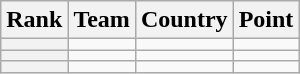<table class="wikitable sortable">
<tr>
<th>Rank</th>
<th>Team</th>
<th>Country</th>
<th>Point</th>
</tr>
<tr>
<th></th>
<td></td>
<td></td>
<td></td>
</tr>
<tr>
<th></th>
<td></td>
<td></td>
<td></td>
</tr>
<tr>
<th></th>
<td></td>
<td></td>
<td></td>
</tr>
</table>
